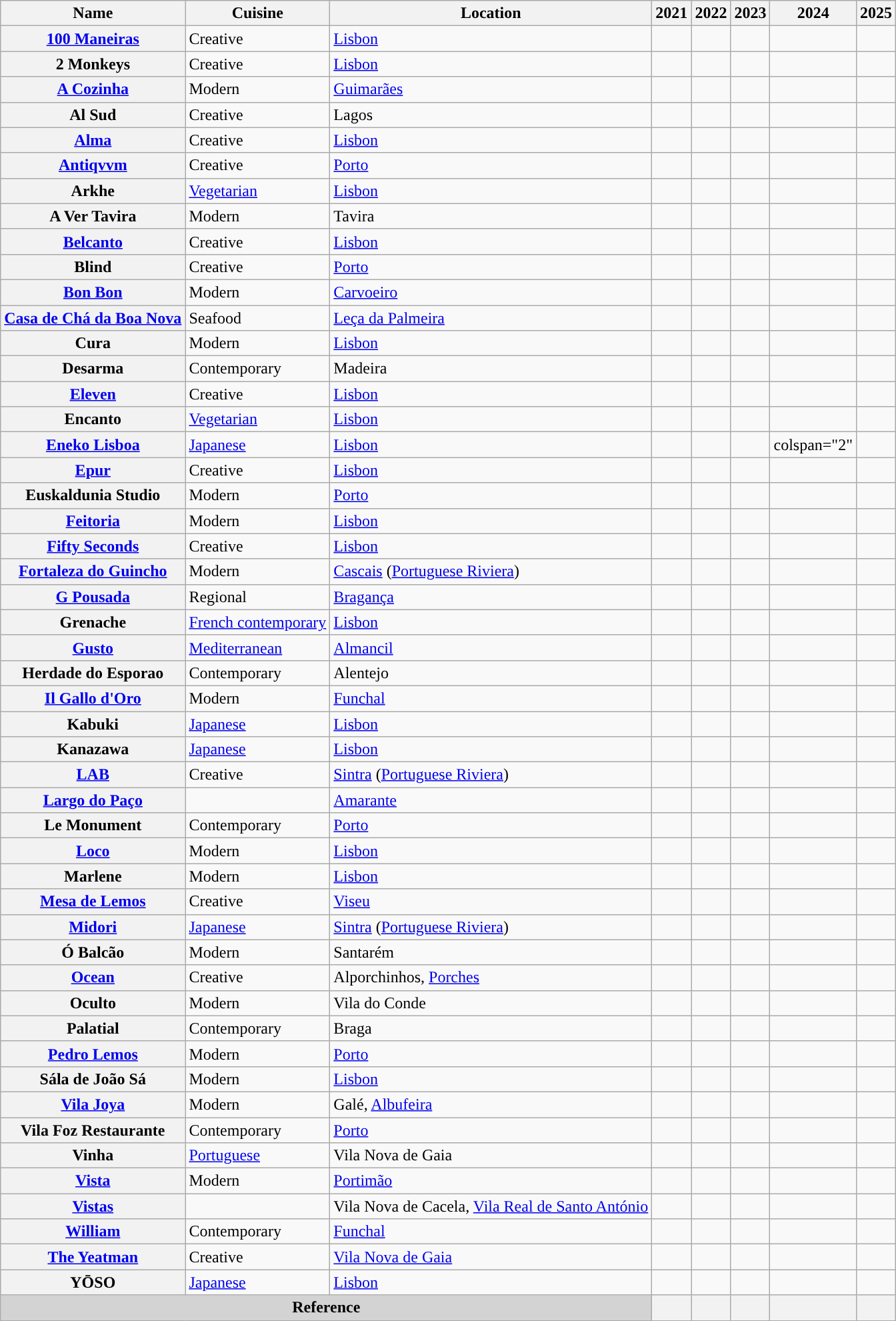<table class="wikitable sortable plainrowheaders" style="text-align:left;"">
<tr>
<th scope="col">Name</th>
<th scope="col">Cuisine</th>
<th scope="col">Location</th>
<th scope="col">2021</th>
<th scope="col">2022</th>
<th scope="col">2023</th>
<th scope="col">2024</th>
<th scope="col">2025</th>
</tr>
<tr>
<th scope="row"><a href='#'>100 Maneiras</a></th>
<td>Creative</td>
<td><a href='#'>Lisbon</a></td>
<td></td>
<td></td>
<td></td>
<td></td>
<td></td>
</tr>
<tr>
<th scope="row">2 Monkeys</th>
<td>Creative</td>
<td><a href='#'>Lisbon</a></td>
<td></td>
<td></td>
<td></td>
<td></td>
<td></td>
</tr>
<tr>
<th scope="row"><a href='#'>A Cozinha</a></th>
<td>Modern</td>
<td><a href='#'>Guimarães</a></td>
<td></td>
<td></td>
<td></td>
<td></td>
<td></td>
</tr>
<tr>
<th scope="row">Al Sud</th>
<td>Creative</td>
<td>Lagos</td>
<td></td>
<td></td>
<td></td>
<td></td>
<td></td>
</tr>
<tr>
<th scope="row"><a href='#'>Alma</a></th>
<td>Creative</td>
<td><a href='#'>Lisbon</a></td>
<td></td>
<td></td>
<td></td>
<td></td>
<td></td>
</tr>
<tr>
<th scope="row"><a href='#'>Antiqvvm</a></th>
<td>Creative</td>
<td><a href='#'>Porto</a></td>
<td></td>
<td></td>
<td></td>
<td></td>
<td></td>
</tr>
<tr>
<th scope="row">Arkhe</th>
<td><a href='#'>Vegetarian</a></td>
<td><a href='#'>Lisbon</a></td>
<td></td>
<td></td>
<td></td>
<td></td>
<td></td>
</tr>
<tr>
<th scope="row">A Ver Tavira</th>
<td>Modern</td>
<td>Tavira</td>
<td></td>
<td></td>
<td></td>
<td></td>
<td></td>
</tr>
<tr>
<th scope="row"><a href='#'>Belcanto</a></th>
<td>Creative</td>
<td><a href='#'>Lisbon</a></td>
<td></td>
<td></td>
<td></td>
<td></td>
<td></td>
</tr>
<tr>
<th scope="row">Blind</th>
<td>Creative</td>
<td><a href='#'>Porto</a></td>
<td></td>
<td></td>
<td></td>
<td></td>
<td></td>
</tr>
<tr>
<th scope="row"><a href='#'>Bon Bon</a></th>
<td>Modern</td>
<td><a href='#'> Carvoeiro</a></td>
<td></td>
<td></td>
<td></td>
<td></td>
<td></td>
</tr>
<tr>
<th scope="row"><a href='#'>Casa de Chá da Boa Nova</a></th>
<td>Seafood</td>
<td><a href='#'>Leça da Palmeira</a></td>
<td></td>
<td></td>
<td></td>
<td></td>
<td></td>
</tr>
<tr>
<th scope="row">Cura</th>
<td>Modern</td>
<td><a href='#'>Lisbon</a></td>
<td></td>
<td></td>
<td></td>
<td></td>
<td></td>
</tr>
<tr>
<th scope="row">Desarma</th>
<td>Contemporary</td>
<td>Madeira</td>
<td></td>
<td></td>
<td></td>
<td></td>
<td></td>
</tr>
<tr>
<th scope="row"><a href='#'>Eleven</a></th>
<td>Creative</td>
<td><a href='#'>Lisbon</a></td>
<td></td>
<td></td>
<td></td>
<td></td>
<td></td>
</tr>
<tr>
<th scope="row">Encanto</th>
<td><a href='#'>Vegetarian</a></td>
<td><a href='#'>Lisbon</a></td>
<td></td>
<td></td>
<td></td>
<td></td>
<td></td>
</tr>
<tr>
<th scope="row"><a href='#'>Eneko Lisboa</a></th>
<td><a href='#'>Japanese</a></td>
<td><a href='#'>Lisbon</a></td>
<td></td>
<td></td>
<td></td>
<td>colspan="2" </td>
</tr>
<tr>
<th scope="row"><a href='#'>Epur</a></th>
<td>Creative</td>
<td><a href='#'>Lisbon</a></td>
<td></td>
<td></td>
<td></td>
<td></td>
<td></td>
</tr>
<tr>
<th scope="row">Euskaldunia Studio</th>
<td>Modern</td>
<td><a href='#'>Porto</a></td>
<td></td>
<td></td>
<td></td>
<td></td>
<td></td>
</tr>
<tr>
<th scope="row"><a href='#'>Feitoria</a></th>
<td>Modern</td>
<td><a href='#'>Lisbon</a></td>
<td></td>
<td></td>
<td></td>
<td></td>
<td></td>
</tr>
<tr>
<th scope="row"><a href='#'>Fifty Seconds</a></th>
<td>Creative</td>
<td><a href='#'>Lisbon</a></td>
<td></td>
<td></td>
<td></td>
<td></td>
<td></td>
</tr>
<tr>
<th scope="row"><a href='#'>Fortaleza do Guincho</a></th>
<td>Modern</td>
<td><a href='#'>Cascais</a> (<a href='#'>Portuguese Riviera</a>)</td>
<td></td>
<td></td>
<td></td>
<td></td>
<td></td>
</tr>
<tr>
<th scope="row"><a href='#'>G Pousada</a></th>
<td>Regional</td>
<td><a href='#'>Bragança</a></td>
<td></td>
<td></td>
<td></td>
<td></td>
<td></td>
</tr>
<tr>
<th scope="row">Grenache</th>
<td><a href='#'>French contemporary</a></td>
<td><a href='#'>Lisbon</a></td>
<td></td>
<td></td>
<td></td>
<td></td>
<td></td>
</tr>
<tr>
<th scope="row"><a href='#'>Gusto</a></th>
<td><a href='#'>Mediterranean</a></td>
<td><a href='#'>Almancil</a></td>
<td></td>
<td></td>
<td></td>
<td></td>
<td></td>
</tr>
<tr>
<th scope="row">Herdade do Esporao</th>
<td>Contemporary</td>
<td>Alentejo</td>
<td></td>
<td></td>
<td></td>
<td></td>
<td></td>
</tr>
<tr>
<th scope="row"><a href='#'>Il Gallo d'Oro</a></th>
<td>Modern</td>
<td><a href='#'>Funchal</a></td>
<td></td>
<td></td>
<td></td>
<td></td>
<td></td>
</tr>
<tr>
<th scope="row">Kabuki</th>
<td><a href='#'>Japanese</a></td>
<td><a href='#'>Lisbon</a></td>
<td></td>
<td></td>
<td></td>
<td></td>
<td></td>
</tr>
<tr>
<th scope="row">Kanazawa</th>
<td><a href='#'>Japanese</a></td>
<td><a href='#'>Lisbon</a></td>
<td></td>
<td></td>
<td></td>
<td></td>
<td></td>
</tr>
<tr>
<th scope="row"><a href='#'>LAB</a></th>
<td>Creative</td>
<td><a href='#'>Sintra</a> (<a href='#'>Portuguese Riviera</a>)</td>
<td></td>
<td></td>
<td></td>
<td></td>
<td></td>
</tr>
<tr>
<th scope="row"><a href='#'>Largo do Paço</a></th>
<td></td>
<td><a href='#'>Amarante</a></td>
<td></td>
<td></td>
<td></td>
<td></td>
<td></td>
</tr>
<tr>
<th scope="row">Le Monument</th>
<td>Contemporary</td>
<td><a href='#'>Porto</a></td>
<td></td>
<td></td>
<td></td>
<td></td>
<td></td>
</tr>
<tr>
<th scope="row"><a href='#'>Loco</a></th>
<td>Modern</td>
<td><a href='#'>Lisbon</a></td>
<td></td>
<td></td>
<td></td>
<td></td>
<td></td>
</tr>
<tr>
<th scope="row">Marlene</th>
<td>Modern</td>
<td><a href='#'>Lisbon</a></td>
<td></td>
<td></td>
<td></td>
<td></td>
<td></td>
</tr>
<tr>
<th scope="row"><a href='#'>Mesa de Lemos</a></th>
<td>Creative</td>
<td><a href='#'>Viseu</a></td>
<td></td>
<td></td>
<td></td>
<td></td>
<td></td>
</tr>
<tr>
<th scope="row"><a href='#'>Midori</a></th>
<td><a href='#'>Japanese</a></td>
<td><a href='#'>Sintra</a> (<a href='#'>Portuguese Riviera</a>)</td>
<td></td>
<td></td>
<td></td>
<td></td>
<td></td>
</tr>
<tr>
<th scope="row">Ó Balcão</th>
<td>Modern</td>
<td>Santarém</td>
<td></td>
<td></td>
<td></td>
<td></td>
<td></td>
</tr>
<tr>
<th scope="row"><a href='#'>Ocean</a></th>
<td>Creative</td>
<td>Alporchinhos, <a href='#'> Porches</a></td>
<td></td>
<td></td>
<td></td>
<td></td>
<td></td>
</tr>
<tr>
<th scope="row">Oculto</th>
<td>Modern</td>
<td>Vila do Conde</td>
<td></td>
<td></td>
<td></td>
<td></td>
<td></td>
</tr>
<tr>
<th scope="row">Palatial</th>
<td>Contemporary</td>
<td>Braga</td>
<td></td>
<td></td>
<td></td>
<td></td>
<td></td>
</tr>
<tr>
<th scope="row"><a href='#'>Pedro Lemos</a></th>
<td>Modern</td>
<td><a href='#'>Porto</a></td>
<td></td>
<td></td>
<td></td>
<td></td>
<td></td>
</tr>
<tr>
<th scope="row">Sála de João Sá</th>
<td>Modern</td>
<td><a href='#'>Lisbon</a></td>
<td></td>
<td></td>
<td></td>
<td></td>
<td></td>
</tr>
<tr>
<th scope="row"><a href='#'>Vila Joya</a></th>
<td>Modern</td>
<td>Galé, <a href='#'>Albufeira</a></td>
<td></td>
<td></td>
<td></td>
<td></td>
<td></td>
</tr>
<tr>
<th scope="row">Vila Foz Restaurante</th>
<td>Contemporary</td>
<td><a href='#'>Porto</a></td>
<td></td>
<td></td>
<td></td>
<td></td>
<td></td>
</tr>
<tr>
<th scope="row">Vinha</th>
<td><a href='#'>Portuguese</a></td>
<td>Vila Nova de Gaia</td>
<td></td>
<td></td>
<td></td>
<td></td>
<td></td>
</tr>
<tr>
<th scope="row"><a href='#'>Vista</a></th>
<td>Modern</td>
<td><a href='#'>Portimão</a></td>
<td></td>
<td></td>
<td></td>
<td></td>
<td></td>
</tr>
<tr>
<th scope="row"><a href='#'>Vistas</a></th>
<td></td>
<td>Vila Nova de Cacela, <a href='#'>Vila Real de Santo António</a></td>
<td></td>
<td></td>
<td></td>
<td></td>
<td></td>
</tr>
<tr>
<th scope="row"><a href='#'>William</a></th>
<td>Contemporary</td>
<td><a href='#'>Funchal</a></td>
<td></td>
<td></td>
<td></td>
<td></td>
<td></td>
</tr>
<tr>
<th scope="row"><a href='#'>The Yeatman</a></th>
<td>Creative</td>
<td><a href='#'>Vila Nova de Gaia</a></td>
<td></td>
<td></td>
<td></td>
<td></td>
<td></td>
</tr>
<tr>
<th scope="row">YŌSO</th>
<td><a href='#'>Japanese</a></td>
<td><a href='#'>Lisbon</a></td>
<td></td>
<td></td>
<td></td>
<td></td>
<td></td>
</tr>
<tr>
<th colspan="3" style="text-align: center;background: lightgray;">Reference</th>
<th></th>
<th></th>
<th></th>
<th></th>
<th></th>
</tr>
</table>
